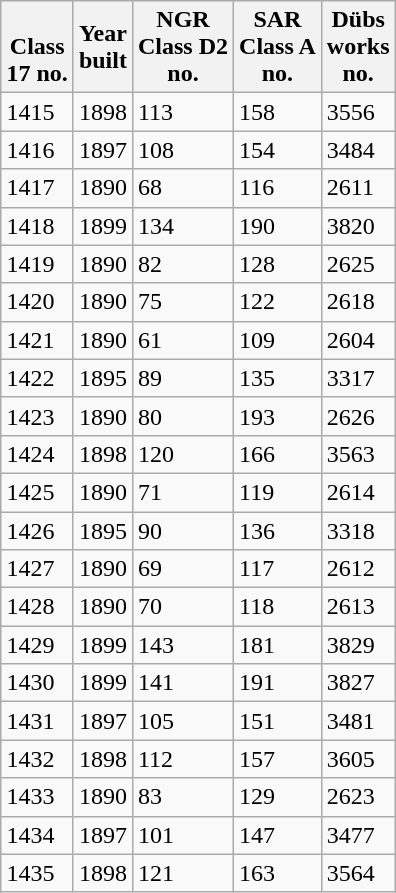<table class="wikitable collapsible collapsed sortable" style="margin:0.5em auto; font-size:100%;">
<tr>
<th><br>Class<br>17 no.</th>
<th>Year<br>built</th>
<th>NGR<br>Class D2<br>no.</th>
<th>SAR<br>Class A<br>no.</th>
<th>Dübs<br>works<br>no.</th>
</tr>
<tr>
<td>1415</td>
<td>1898</td>
<td>113</td>
<td>158</td>
<td>3556</td>
</tr>
<tr>
<td>1416</td>
<td>1897</td>
<td>108</td>
<td>154</td>
<td>3484</td>
</tr>
<tr>
<td>1417</td>
<td>1890</td>
<td>68</td>
<td>116</td>
<td>2611</td>
</tr>
<tr>
<td>1418</td>
<td>1899</td>
<td>134</td>
<td>190</td>
<td>3820</td>
</tr>
<tr>
<td>1419</td>
<td>1890</td>
<td>82</td>
<td>128</td>
<td>2625</td>
</tr>
<tr>
<td>1420</td>
<td>1890</td>
<td>75</td>
<td>122</td>
<td>2618</td>
</tr>
<tr>
<td>1421</td>
<td>1890</td>
<td>61</td>
<td>109</td>
<td>2604</td>
</tr>
<tr>
<td>1422</td>
<td>1895</td>
<td>89</td>
<td>135</td>
<td>3317</td>
</tr>
<tr>
<td>1423</td>
<td>1890</td>
<td>80</td>
<td>193</td>
<td>2626</td>
</tr>
<tr>
<td>1424</td>
<td>1898</td>
<td>120</td>
<td>166</td>
<td>3563</td>
</tr>
<tr>
<td>1425</td>
<td>1890</td>
<td>71</td>
<td>119</td>
<td>2614</td>
</tr>
<tr>
<td>1426</td>
<td>1895</td>
<td>90</td>
<td>136</td>
<td>3318</td>
</tr>
<tr>
<td>1427</td>
<td>1890</td>
<td>69</td>
<td>117</td>
<td>2612</td>
</tr>
<tr>
<td>1428</td>
<td>1890</td>
<td>70</td>
<td>118</td>
<td>2613</td>
</tr>
<tr>
<td>1429</td>
<td>1899</td>
<td>143</td>
<td>181</td>
<td>3829</td>
</tr>
<tr>
<td>1430</td>
<td>1899</td>
<td>141</td>
<td>191</td>
<td>3827</td>
</tr>
<tr>
<td>1431</td>
<td>1897</td>
<td>105</td>
<td>151</td>
<td>3481</td>
</tr>
<tr>
<td>1432</td>
<td>1898</td>
<td>112</td>
<td>157</td>
<td>3605</td>
</tr>
<tr>
<td>1433</td>
<td>1890</td>
<td>83</td>
<td>129</td>
<td>2623</td>
</tr>
<tr>
<td>1434</td>
<td>1897</td>
<td>101</td>
<td>147</td>
<td>3477</td>
</tr>
<tr>
<td>1435</td>
<td>1898</td>
<td>121</td>
<td>163</td>
<td>3564</td>
</tr>
</table>
